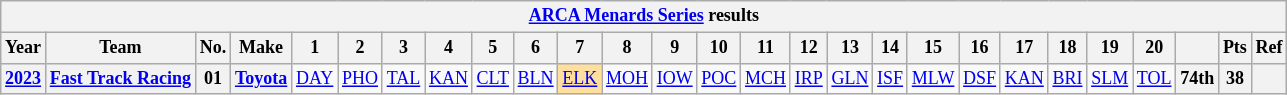<table class="wikitable" style="text-align:center; font-size:75%">
<tr>
<th colspan=27><a href='#'>ARCA Menards Series</a> results</th>
</tr>
<tr>
<th>Year</th>
<th>Team</th>
<th>No.</th>
<th>Make</th>
<th>1</th>
<th>2</th>
<th>3</th>
<th>4</th>
<th>5</th>
<th>6</th>
<th>7</th>
<th>8</th>
<th>9</th>
<th>10</th>
<th>11</th>
<th>12</th>
<th>13</th>
<th>14</th>
<th>15</th>
<th>16</th>
<th>17</th>
<th>18</th>
<th>19</th>
<th>20</th>
<th></th>
<th>Pts</th>
<th>Ref</th>
</tr>
<tr>
<th><a href='#'>2023</a></th>
<th><a href='#'>Fast Track Racing</a></th>
<th>01</th>
<th><a href='#'>Toyota</a></th>
<td><a href='#'>DAY</a></td>
<td><a href='#'>PHO</a></td>
<td><a href='#'>TAL</a></td>
<td><a href='#'>KAN</a></td>
<td><a href='#'>CLT</a></td>
<td><a href='#'>BLN</a></td>
<td style="background:#FFDF9F;"><a href='#'>ELK</a><br></td>
<td><a href='#'>MOH</a></td>
<td><a href='#'>IOW</a></td>
<td><a href='#'>POC</a></td>
<td><a href='#'>MCH</a></td>
<td><a href='#'>IRP</a></td>
<td><a href='#'>GLN</a></td>
<td><a href='#'>ISF</a></td>
<td><a href='#'>MLW</a></td>
<td><a href='#'>DSF</a></td>
<td><a href='#'>KAN</a></td>
<td><a href='#'>BRI</a></td>
<td><a href='#'>SLM</a></td>
<td><a href='#'>TOL</a></td>
<th>74th</th>
<th>38</th>
<th></th>
</tr>
</table>
